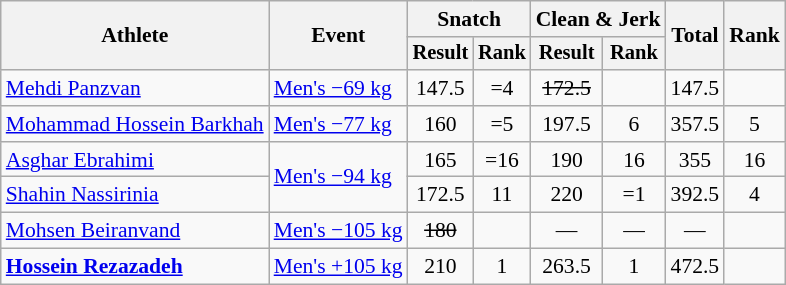<table class="wikitable" style="font-size:90%">
<tr>
<th rowspan="2">Athlete</th>
<th rowspan="2">Event</th>
<th colspan="2">Snatch</th>
<th colspan="2">Clean & Jerk</th>
<th rowspan="2">Total</th>
<th rowspan="2">Rank</th>
</tr>
<tr style="font-size:95%">
<th>Result</th>
<th>Rank</th>
<th>Result</th>
<th>Rank</th>
</tr>
<tr align=center>
<td align=left><a href='#'>Mehdi Panzvan</a></td>
<td align=left><a href='#'>Men's −69 kg</a></td>
<td>147.5</td>
<td>=4</td>
<td><s>172.5</s></td>
<td></td>
<td>147.5</td>
<td></td>
</tr>
<tr align=center>
<td align=left><a href='#'>Mohammad Hossein Barkhah</a></td>
<td align=left><a href='#'>Men's −77 kg</a></td>
<td>160</td>
<td>=5</td>
<td>197.5</td>
<td>6</td>
<td>357.5</td>
<td>5</td>
</tr>
<tr align=center>
<td align=left><a href='#'>Asghar Ebrahimi</a></td>
<td align=left rowspan=2><a href='#'>Men's −94 kg</a></td>
<td>165</td>
<td>=16</td>
<td>190</td>
<td>16</td>
<td>355</td>
<td>16</td>
</tr>
<tr align=center>
<td align=left><a href='#'>Shahin Nassirinia</a></td>
<td>172.5</td>
<td>11</td>
<td>220</td>
<td>=1</td>
<td>392.5</td>
<td>4</td>
</tr>
<tr align=center>
<td align=left><a href='#'>Mohsen Beiranvand</a></td>
<td align=left><a href='#'>Men's −105 kg</a></td>
<td><s>180</s></td>
<td></td>
<td>—</td>
<td>—</td>
<td>—</td>
<td></td>
</tr>
<tr align=center>
<td align=left><strong><a href='#'>Hossein Rezazadeh</a></strong></td>
<td align=left><a href='#'>Men's +105 kg</a></td>
<td>210</td>
<td>1</td>
<td>263.5 </td>
<td>1</td>
<td>472.5</td>
<td></td>
</tr>
</table>
